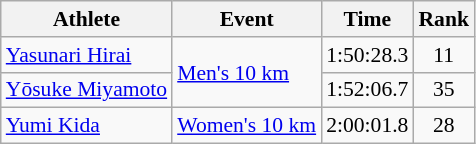<table class="wikitable" style="font-size:90%;">
<tr>
<th>Athlete</th>
<th>Event</th>
<th>Time</th>
<th>Rank</th>
</tr>
<tr align=center>
<td align=left><a href='#'>Yasunari Hirai</a></td>
<td align=left rowspan=2><a href='#'>Men's 10 km</a></td>
<td>1:50:28.3</td>
<td>11</td>
</tr>
<tr align=center>
<td align=left><a href='#'>Yōsuke Miyamoto</a></td>
<td>1:52:06.7</td>
<td>35</td>
</tr>
<tr align=center>
<td align=left><a href='#'>Yumi Kida</a></td>
<td align=left><a href='#'>Women's 10 km</a></td>
<td>2:00:01.8</td>
<td>28</td>
</tr>
</table>
